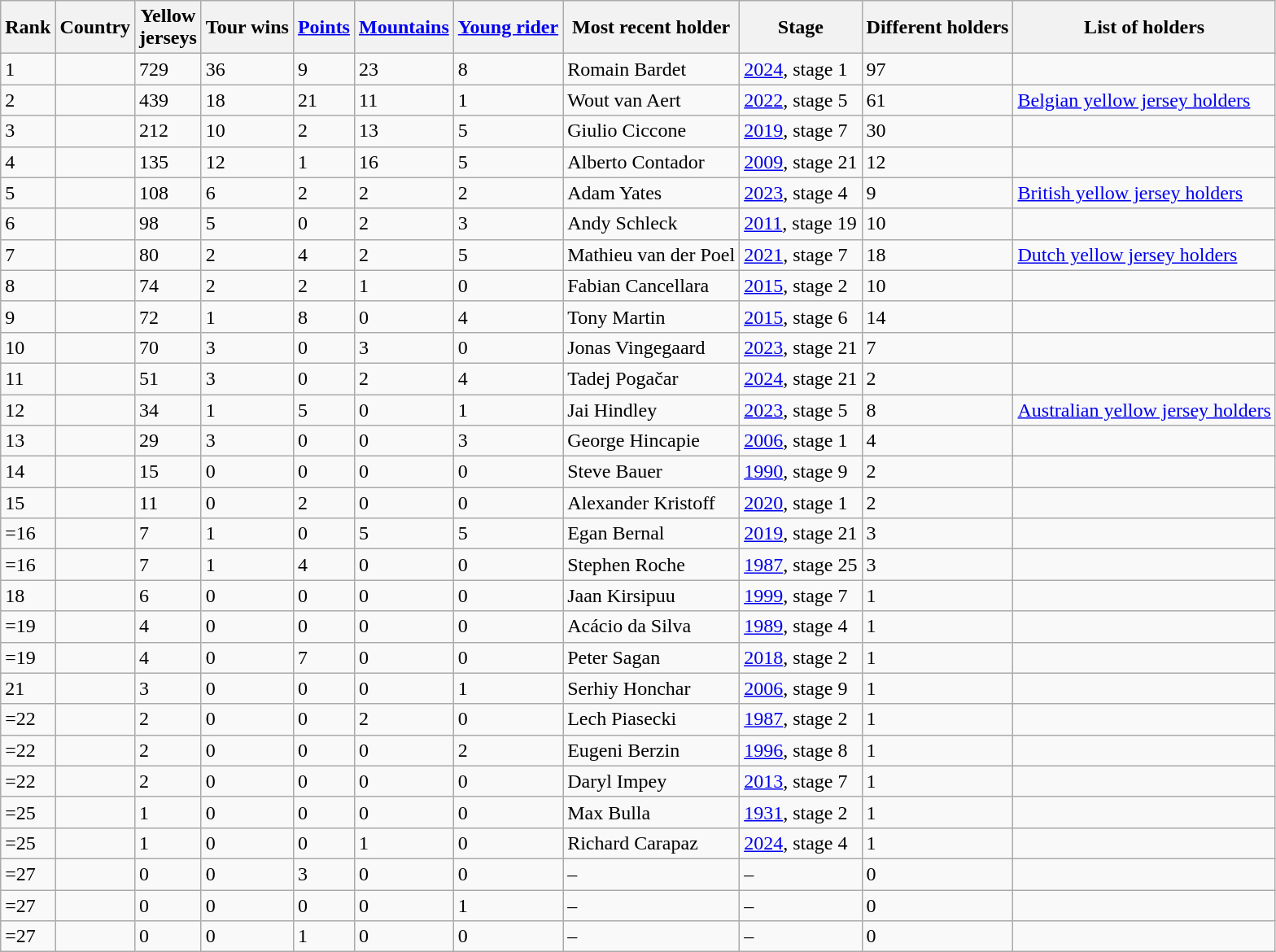<table class="wikitable sortable">
<tr>
<th>Rank</th>
<th>Country</th>
<th>Yellow<br>jerseys</th>
<th>Tour wins<br></th>
<th><a href='#'>Points</a><br></th>
<th><a href='#'>Mountains</a><br></th>
<th><a href='#'>Young rider</a><br></th>
<th>Most recent holder</th>
<th>Stage</th>
<th>Different holders</th>
<th>List of holders</th>
</tr>
<tr>
<td>1</td>
<td></td>
<td>729</td>
<td>36</td>
<td>9</td>
<td>23</td>
<td>8</td>
<td>Romain Bardet</td>
<td><a href='#'>2024</a>, stage 1</td>
<td>97</td>
<td></td>
</tr>
<tr>
<td>2</td>
<td></td>
<td>439</td>
<td>18</td>
<td>21</td>
<td>11</td>
<td>1</td>
<td>Wout van Aert</td>
<td><a href='#'>2022</a>, stage 5</td>
<td>61</td>
<td><a href='#'>Belgian yellow jersey holders</a></td>
</tr>
<tr>
<td>3</td>
<td></td>
<td>212</td>
<td>10</td>
<td>2</td>
<td>13</td>
<td>5</td>
<td>Giulio Ciccone</td>
<td><a href='#'>2019</a>, stage 7</td>
<td>30</td>
<td></td>
</tr>
<tr>
<td>4</td>
<td></td>
<td>135</td>
<td>12</td>
<td>1</td>
<td>16</td>
<td>5</td>
<td>Alberto Contador</td>
<td><a href='#'>2009</a>, stage 21</td>
<td>12</td>
<td></td>
</tr>
<tr>
<td>5</td>
<td></td>
<td>108</td>
<td>6</td>
<td>2</td>
<td>2</td>
<td>2</td>
<td>Adam Yates</td>
<td><a href='#'>2023</a>, stage 4</td>
<td>9</td>
<td><a href='#'>British yellow jersey holders</a></td>
</tr>
<tr>
<td>6</td>
<td></td>
<td>98</td>
<td>5</td>
<td>0</td>
<td>2</td>
<td>3</td>
<td>Andy Schleck</td>
<td><a href='#'>2011</a>, stage 19</td>
<td>10</td>
<td></td>
</tr>
<tr>
<td>7</td>
<td></td>
<td>80</td>
<td>2</td>
<td>4</td>
<td>2</td>
<td>5</td>
<td>Mathieu van der Poel</td>
<td><a href='#'>2021</a>, stage 7</td>
<td>18</td>
<td><a href='#'>Dutch yellow jersey holders</a></td>
</tr>
<tr>
<td>8</td>
<td></td>
<td>74</td>
<td>2</td>
<td>2</td>
<td>1</td>
<td>0</td>
<td>Fabian Cancellara</td>
<td><a href='#'>2015</a>, stage 2</td>
<td>10</td>
<td></td>
</tr>
<tr>
<td>9</td>
<td></td>
<td>72</td>
<td>1</td>
<td>8</td>
<td>0</td>
<td>4</td>
<td>Tony Martin</td>
<td><a href='#'>2015</a>, stage 6</td>
<td>14</td>
<td></td>
</tr>
<tr>
<td>10</td>
<td></td>
<td>70</td>
<td>3</td>
<td>0</td>
<td>3</td>
<td>0</td>
<td>Jonas Vingegaard</td>
<td><a href='#'>2023</a>, stage 21</td>
<td>7</td>
<td></td>
</tr>
<tr>
<td>11</td>
<td></td>
<td>51</td>
<td>3</td>
<td>0</td>
<td>2</td>
<td>4</td>
<td>Tadej Pogačar</td>
<td><a href='#'>2024</a>, stage 21</td>
<td>2</td>
<td></td>
</tr>
<tr>
<td>12</td>
<td></td>
<td>34</td>
<td>1</td>
<td>5</td>
<td>0</td>
<td>1</td>
<td>Jai Hindley</td>
<td><a href='#'>2023</a>, stage 5</td>
<td>8</td>
<td><a href='#'>Australian yellow jersey holders</a></td>
</tr>
<tr>
<td>13</td>
<td></td>
<td>29</td>
<td>3</td>
<td>0</td>
<td>0</td>
<td>3</td>
<td>George Hincapie</td>
<td><a href='#'>2006</a>, stage 1</td>
<td>4</td>
<td></td>
</tr>
<tr>
<td>14</td>
<td></td>
<td>15</td>
<td>0</td>
<td>0</td>
<td>0</td>
<td>0</td>
<td>Steve Bauer</td>
<td><a href='#'>1990</a>, stage 9</td>
<td>2</td>
<td></td>
</tr>
<tr>
<td>15</td>
<td></td>
<td>11</td>
<td>0</td>
<td>2</td>
<td>0</td>
<td>0</td>
<td>Alexander Kristoff</td>
<td><a href='#'>2020</a>, stage 1</td>
<td>2</td>
<td></td>
</tr>
<tr>
<td>=16</td>
<td></td>
<td>7</td>
<td>1</td>
<td>0</td>
<td>5</td>
<td>5</td>
<td>Egan Bernal</td>
<td><a href='#'>2019</a>, stage 21</td>
<td>3</td>
<td></td>
</tr>
<tr>
<td>=16</td>
<td></td>
<td>7</td>
<td>1</td>
<td>4</td>
<td>0</td>
<td>0</td>
<td>Stephen Roche</td>
<td><a href='#'>1987</a>, stage 25</td>
<td>3</td>
<td></td>
</tr>
<tr>
<td>18</td>
<td></td>
<td>6</td>
<td>0</td>
<td>0</td>
<td>0</td>
<td>0</td>
<td>Jaan Kirsipuu</td>
<td><a href='#'>1999</a>, stage 7</td>
<td>1</td>
<td></td>
</tr>
<tr>
<td>=19</td>
<td></td>
<td>4</td>
<td>0</td>
<td>0</td>
<td>0</td>
<td>0</td>
<td>Acácio da Silva</td>
<td><a href='#'>1989</a>, stage 4</td>
<td>1</td>
<td></td>
</tr>
<tr>
<td>=19</td>
<td></td>
<td>4</td>
<td>0</td>
<td>7</td>
<td>0</td>
<td>0</td>
<td>Peter Sagan</td>
<td><a href='#'>2018</a>, stage 2</td>
<td>1</td>
<td></td>
</tr>
<tr>
<td>21</td>
<td></td>
<td>3</td>
<td>0</td>
<td>0</td>
<td>0</td>
<td>1</td>
<td>Serhiy Honchar</td>
<td><a href='#'>2006</a>, stage 9</td>
<td>1</td>
<td></td>
</tr>
<tr>
<td>=22</td>
<td></td>
<td>2</td>
<td>0</td>
<td>0</td>
<td>2</td>
<td>0</td>
<td>Lech Piasecki</td>
<td><a href='#'>1987</a>, stage 2</td>
<td>1</td>
<td></td>
</tr>
<tr>
<td>=22</td>
<td></td>
<td>2</td>
<td>0</td>
<td>0</td>
<td>0</td>
<td>2</td>
<td>Eugeni Berzin</td>
<td><a href='#'>1996</a>, stage 8</td>
<td>1</td>
<td></td>
</tr>
<tr>
<td>=22</td>
<td></td>
<td>2</td>
<td>0</td>
<td>0</td>
<td>0</td>
<td>0</td>
<td>Daryl Impey</td>
<td><a href='#'>2013</a>, stage 7</td>
<td>1</td>
<td></td>
</tr>
<tr>
<td>=25</td>
<td></td>
<td>1</td>
<td>0</td>
<td>0</td>
<td>0</td>
<td>0</td>
<td>Max Bulla</td>
<td><a href='#'>1931</a>, stage 2</td>
<td>1</td>
<td></td>
</tr>
<tr>
<td>=25</td>
<td></td>
<td>1</td>
<td>0</td>
<td>0</td>
<td>1</td>
<td>0</td>
<td>Richard Carapaz</td>
<td><a href='#'>2024</a>, stage 4</td>
<td>1</td>
<td></td>
</tr>
<tr>
<td>=27</td>
<td></td>
<td>0</td>
<td>0</td>
<td>3</td>
<td>0</td>
<td>0</td>
<td>–</td>
<td>–</td>
<td>0</td>
<td></td>
</tr>
<tr>
<td>=27</td>
<td></td>
<td>0</td>
<td>0</td>
<td>0</td>
<td>0</td>
<td>1</td>
<td>–</td>
<td>–</td>
<td>0</td>
<td></td>
</tr>
<tr>
<td>=27</td>
<td></td>
<td>0</td>
<td>0</td>
<td>1</td>
<td>0</td>
<td>0</td>
<td>–</td>
<td>–</td>
<td>0</td>
<td></td>
</tr>
</table>
